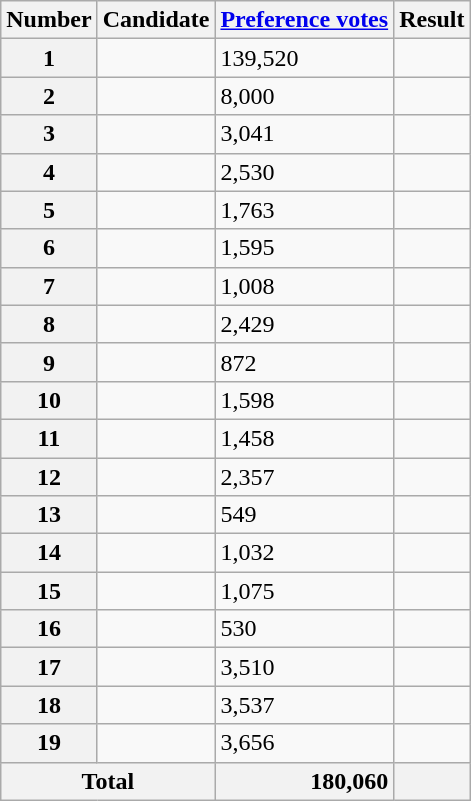<table class="wikitable sortable" >
<tr>
<th scope="col">Number</th>
<th scope="col">Candidate</th>
<th scope="col"><a href='#'>Preference votes</a></th>
<th scope="col">Result</th>
</tr>
<tr>
<th scope="row">1</th>
<td style="text-align:left"></td>
<td>139,520</td>
<td></td>
</tr>
<tr>
<th scope="row">2</th>
<td style="text-align:left"></td>
<td>8,000</td>
<td></td>
</tr>
<tr>
<th scope="row">3</th>
<td style="text-align:left"></td>
<td>3,041</td>
<td></td>
</tr>
<tr>
<th scope="row">4</th>
<td style="text-align:left"></td>
<td>2,530</td>
<td></td>
</tr>
<tr>
<th scope="row">5</th>
<td style="text-align:left"></td>
<td>1,763</td>
<td></td>
</tr>
<tr>
<th scope="row">6</th>
<td style="text-align:left"></td>
<td>1,595</td>
<td></td>
</tr>
<tr>
<th scope="row">7</th>
<td style="text-align:left"></td>
<td>1,008</td>
<td></td>
</tr>
<tr>
<th scope="row">8</th>
<td style="text-align:left"></td>
<td>2,429</td>
<td></td>
</tr>
<tr>
<th scope="row">9</th>
<td style="text-align:left"></td>
<td>872</td>
<td></td>
</tr>
<tr>
<th scope="row">10</th>
<td style="text-align:left"></td>
<td>1,598</td>
<td></td>
</tr>
<tr>
<th scope="row">11</th>
<td style="text-align:left"></td>
<td>1,458</td>
<td></td>
</tr>
<tr>
<th scope="row">12</th>
<td style="text-align:left"></td>
<td>2,357</td>
<td></td>
</tr>
<tr>
<th scope="row">13</th>
<td style="text-align:left"></td>
<td>549</td>
<td></td>
</tr>
<tr>
<th scope="row">14</th>
<td style="text-align:left"></td>
<td>1,032</td>
<td></td>
</tr>
<tr>
<th scope="row">15</th>
<td style="text-align:left"></td>
<td>1,075</td>
<td></td>
</tr>
<tr>
<th scope="row">16</th>
<td style="text-align:left"></td>
<td>530</td>
<td></td>
</tr>
<tr>
<th scope="row">17</th>
<td style="text-align:left"></td>
<td>3,510</td>
<td></td>
</tr>
<tr>
<th scope="row">18</th>
<td style="text-align:left"></td>
<td>3,537</td>
<td></td>
</tr>
<tr>
<th scope="row">19</th>
<td style="text-align:left"></td>
<td>3,656</td>
<td></td>
</tr>
<tr class="sortbottom">
<th scope="row"  colspan="2">Total</th>
<th style="text-align:right">180,060</th>
<th></th>
</tr>
</table>
